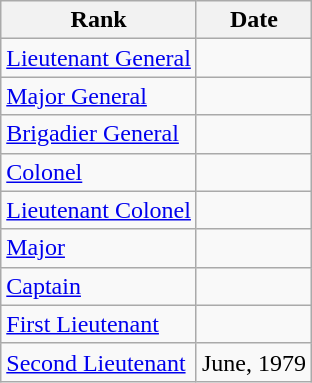<table class="wikitable">
<tr>
<th>Rank</th>
<th>Date</th>
</tr>
<tr>
<td> <a href='#'>Lieutenant General</a></td>
<td></td>
</tr>
<tr>
<td> <a href='#'>Major General</a></td>
<td></td>
</tr>
<tr>
<td> <a href='#'>Brigadier General</a></td>
<td></td>
</tr>
<tr>
<td> <a href='#'>Colonel</a></td>
<td></td>
</tr>
<tr>
<td> <a href='#'>Lieutenant Colonel</a></td>
<td></td>
</tr>
<tr>
<td> <a href='#'>Major</a></td>
<td></td>
</tr>
<tr>
<td> <a href='#'>Captain</a></td>
<td></td>
</tr>
<tr>
<td> <a href='#'>First Lieutenant</a></td>
<td></td>
</tr>
<tr>
<td> <a href='#'>Second Lieutenant</a></td>
<td>June, 1979</td>
</tr>
</table>
